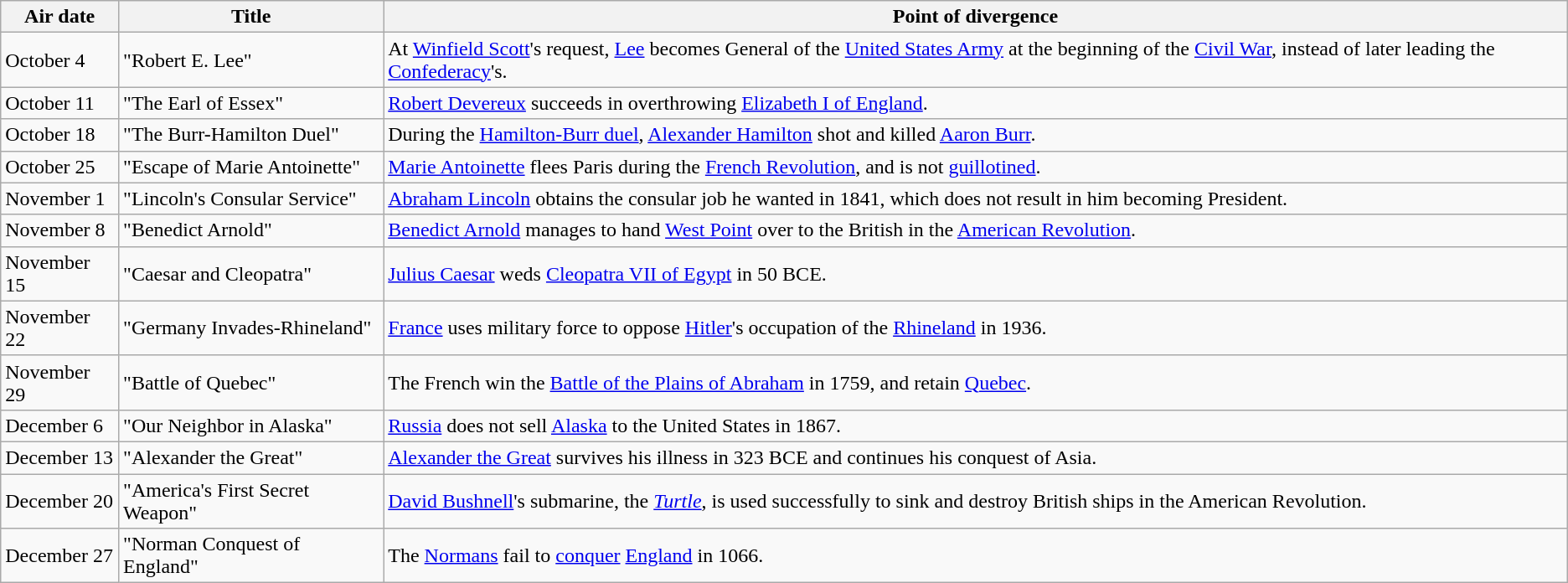<table class="wikitable">
<tr>
<th>Air date</th>
<th>Title</th>
<th>Point of divergence</th>
</tr>
<tr>
<td>October 4</td>
<td>"Robert E. Lee"</td>
<td>At <a href='#'>Winfield Scott</a>'s request, <a href='#'>Lee</a> becomes General of the <a href='#'>United States Army</a> at the beginning of the <a href='#'>Civil War</a>, instead of later leading the <a href='#'>Confederacy</a>'s.</td>
</tr>
<tr>
<td>October 11</td>
<td>"The Earl of Essex"</td>
<td><a href='#'>Robert Devereux</a> succeeds in overthrowing <a href='#'>Elizabeth I of England</a>.</td>
</tr>
<tr>
<td>October 18</td>
<td>"The Burr-Hamilton Duel"</td>
<td>During the <a href='#'>Hamilton-Burr duel</a>, <a href='#'>Alexander Hamilton</a> shot and killed <a href='#'>Aaron Burr</a>.</td>
</tr>
<tr>
<td>October 25</td>
<td>"Escape of Marie Antoinette"</td>
<td><a href='#'>Marie Antoinette</a> flees Paris during the <a href='#'>French Revolution</a>, and is not <a href='#'>guillotined</a>.</td>
</tr>
<tr>
<td>November 1</td>
<td>"Lincoln's Consular Service"</td>
<td><a href='#'>Abraham Lincoln</a> obtains the consular job he wanted in 1841, which does not result in him becoming President.</td>
</tr>
<tr>
<td>November 8</td>
<td>"Benedict Arnold"</td>
<td><a href='#'>Benedict Arnold</a> manages to hand <a href='#'>West Point</a> over to the British in the <a href='#'>American Revolution</a>.</td>
</tr>
<tr>
<td>November 15</td>
<td>"Caesar and Cleopatra"</td>
<td><a href='#'>Julius Caesar</a> weds <a href='#'>Cleopatra VII of Egypt</a> in 50 BCE.</td>
</tr>
<tr>
<td>November 22</td>
<td>"Germany Invades-Rhineland"</td>
<td><a href='#'>France</a> uses military force to oppose <a href='#'>Hitler</a>'s occupation of the <a href='#'>Rhineland</a> in 1936.</td>
</tr>
<tr>
<td>November 29</td>
<td>"Battle of Quebec"</td>
<td>The French win the <a href='#'>Battle of the Plains of Abraham</a> in 1759, and retain <a href='#'>Quebec</a>.</td>
</tr>
<tr>
<td>December 6</td>
<td>"Our Neighbor in Alaska"</td>
<td><a href='#'>Russia</a> does not sell <a href='#'>Alaska</a> to the United States in 1867.</td>
</tr>
<tr>
<td>December 13</td>
<td>"Alexander the Great"</td>
<td><a href='#'>Alexander the Great</a> survives his illness in 323 BCE and continues his conquest of Asia.</td>
</tr>
<tr>
<td>December 20</td>
<td>"America's First Secret Weapon"</td>
<td><a href='#'>David Bushnell</a>'s submarine, the <em><a href='#'>Turtle</a></em>, is used successfully to sink and destroy British ships in the American Revolution.</td>
</tr>
<tr>
<td>December 27</td>
<td>"Norman Conquest of England"</td>
<td>The <a href='#'>Normans</a> fail to <a href='#'>conquer</a> <a href='#'>England</a> in 1066.</td>
</tr>
</table>
